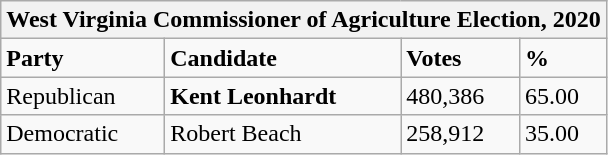<table class="wikitable">
<tr>
<th colspan="4">West Virginia Commissioner of Agriculture Election, 2020 </th>
</tr>
<tr>
<td><strong>Party</strong></td>
<td><strong>Candidate</strong></td>
<td><strong>Votes</strong></td>
<td><strong>%</strong></td>
</tr>
<tr>
<td>Republican</td>
<td><strong>Kent Leonhardt</strong></td>
<td>480,386</td>
<td>65.00</td>
</tr>
<tr>
<td>Democratic</td>
<td>Robert Beach</td>
<td>258,912</td>
<td>35.00</td>
</tr>
</table>
